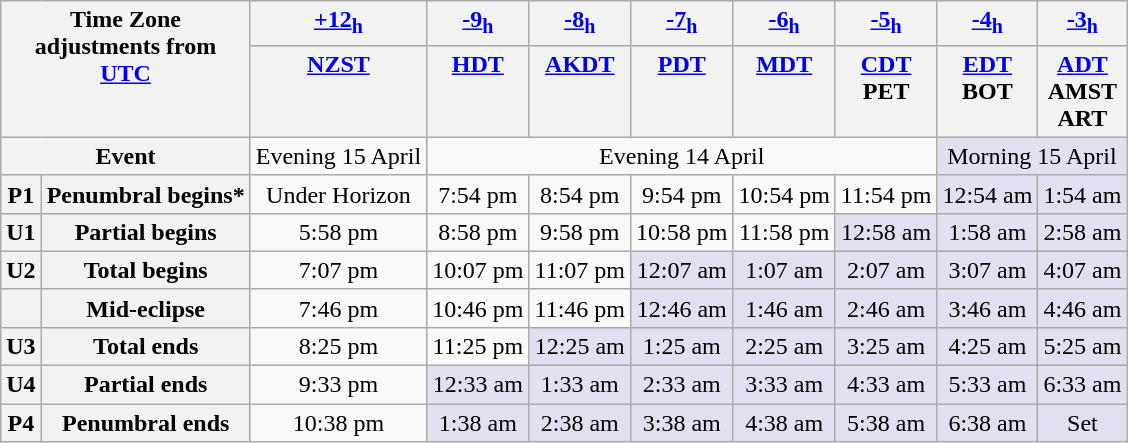<table class="wikitable">
<tr valign=top>
<th colspan=2 rowspan=2>Time Zone<br>adjustments from<br><a href='#'>UTC</a></th>
<th><a href='#'>+12<sub>h</sub></a></th>
<th><a href='#'>-9<sub>h</sub></a></th>
<th><a href='#'>-8<sub>h</sub></a></th>
<th><a href='#'>-7<sub>h</sub></a></th>
<th><a href='#'>-6<sub>h</sub></a></th>
<th><a href='#'>-5<sub>h</sub></a></th>
<th><a href='#'>-4<sub>h</sub></a></th>
<th><a href='#'>-3<sub>h</sub></a></th>
</tr>
<tr valign=top>
<th><a href='#'>NZST</a></th>
<th><a href='#'>HDT</a></th>
<th><a href='#'>AKDT</a></th>
<th><a href='#'>PDT</a></th>
<th><a href='#'>MDT</a></th>
<th><a href='#'>CDT</a><br>PET</th>
<th><a href='#'>EDT</a><br>BOT</th>
<th><a href='#'>ADT</a><br>AMST<br>ART</th>
</tr>
<tr align=center>
<th colspan=2>Event</th>
<td>Evening 15 April</td>
<td colspan=5>Evening 14 April</td>
<td colspan=3 BGCOLOR="#e0e0f0">Morning 15 April</td>
</tr>
<tr align=center>
<th>P1</th>
<th>Penumbral begins*</th>
<td>Under Horizon</td>
<td>7:54 pm</td>
<td>8:54 pm</td>
<td>9:54 pm</td>
<td>10:54 pm</td>
<td>11:54 pm</td>
<td BGCOLOR="#e0e0f0">12:54 am</td>
<td BGCOLOR="#e0e0f0">1:54 am</td>
</tr>
<tr align=center>
<th>U1</th>
<th>Partial begins</th>
<td>5:58 pm</td>
<td>8:58 pm</td>
<td>9:58 pm</td>
<td>10:58 pm</td>
<td>11:58 pm</td>
<td BGCOLOR="#e0e0f0">12:58 am</td>
<td BGCOLOR="#e0e0f0">1:58 am</td>
<td BGCOLOR="#e0e0f0">2:58 am</td>
</tr>
<tr align=center>
<th>U2</th>
<th>Total begins</th>
<td>7:07 pm</td>
<td>10:07 pm</td>
<td>11:07 pm</td>
<td BGCOLOR="#e0e0f0">12:07 am</td>
<td BGCOLOR="#e0e0f0">1:07 am</td>
<td BGCOLOR="#e0e0f0">2:07 am</td>
<td BGCOLOR="#e0e0f0">3:07 am</td>
<td BGCOLOR="#e0e0f0">4:07 am</td>
</tr>
<tr align=center>
<th></th>
<th>Mid-eclipse</th>
<td>7:46 pm</td>
<td>10:46 pm</td>
<td>11:46 pm</td>
<td BGCOLOR="#e0e0f0">12:46 am</td>
<td BGCOLOR="#e0e0f0">1:46 am</td>
<td BGCOLOR="#e0e0f0">2:46 am</td>
<td BGCOLOR="#e0e0f0">3:46 am</td>
<td BGCOLOR="#e0e0f0">4:46 am</td>
</tr>
<tr align=center>
<th>U3</th>
<th>Total ends</th>
<td>8:25 pm</td>
<td>11:25 pm</td>
<td BGCOLOR="#e0e0f0">12:25 am</td>
<td BGCOLOR="#e0e0f0">1:25 am</td>
<td BGCOLOR="#e0e0f0">2:25 am</td>
<td BGCOLOR="#e0e0f0">3:25 am</td>
<td BGCOLOR="#e0e0f0">4:25 am</td>
<td BGCOLOR="#e0e0f0">5:25 am</td>
</tr>
<tr align=center>
<th>U4</th>
<th>Partial ends</th>
<td>9:33 pm</td>
<td BGCOLOR="#e0e0f0">12:33 am</td>
<td BGCOLOR="#e0e0f0">1:33 am</td>
<td BGCOLOR="#e0e0f0">2:33 am</td>
<td BGCOLOR="#e0e0f0">3:33 am</td>
<td BGCOLOR="#e0e0f0">4:33 am</td>
<td BGCOLOR="#e0e0f0">5:33 am</td>
<td BGCOLOR="#e0e0f0">6:33 am</td>
</tr>
<tr align=center>
<th>P4</th>
<th>Penumbral ends</th>
<td>10:38 pm</td>
<td BGCOLOR="#e0e0f0">1:38 am</td>
<td BGCOLOR="#e0e0f0">2:38 am</td>
<td BGCOLOR="#e0e0f0">3:38 am</td>
<td BGCOLOR="#e0e0f0">4:38 am</td>
<td BGCOLOR="#e0e0f0">5:38 am</td>
<td BGCOLOR="#e0e0f0">6:38 am</td>
<td BGCOLOR="#e0e0f0">Set</td>
</tr>
</table>
